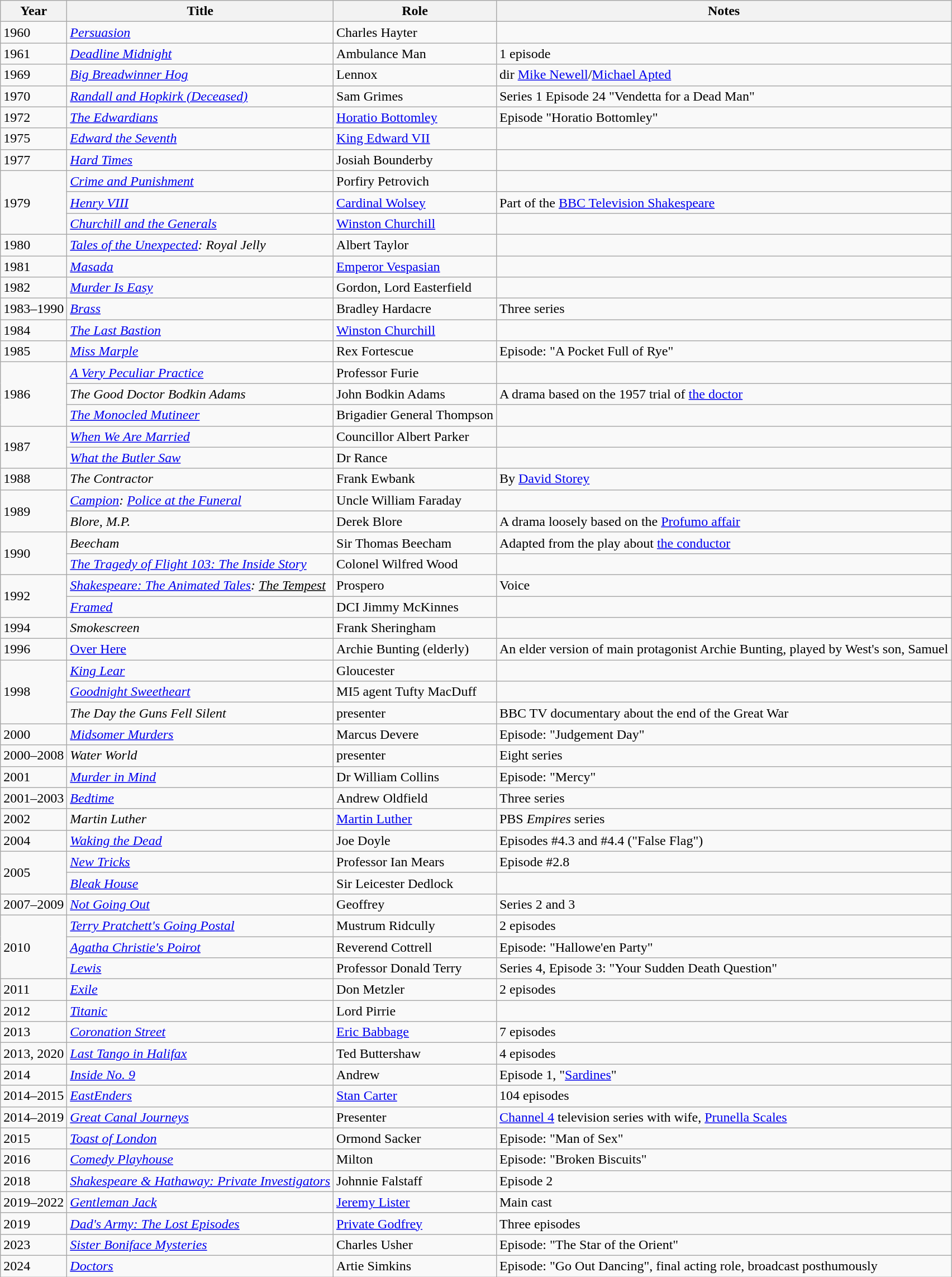<table class="wikitable sortable">
<tr>
<th>Year</th>
<th>Title</th>
<th>Role</th>
<th class = "unsortable">Notes</th>
</tr>
<tr>
<td>1960</td>
<td><em><a href='#'>Persuasion</a></em></td>
<td>Charles Hayter</td>
<td></td>
</tr>
<tr>
<td>1961</td>
<td><em><a href='#'>Deadline Midnight</a></em></td>
<td>Ambulance Man</td>
<td>1 episode</td>
</tr>
<tr>
<td>1969</td>
<td><em><a href='#'>Big Breadwinner Hog</a></em></td>
<td>Lennox</td>
<td>dir <a href='#'>Mike Newell</a>/<a href='#'>Michael Apted</a></td>
</tr>
<tr>
<td>1970</td>
<td><em><a href='#'>Randall and Hopkirk (Deceased)</a></em></td>
<td>Sam Grimes</td>
<td>Series 1 Episode 24 "Vendetta for a Dead Man"</td>
</tr>
<tr>
<td>1972</td>
<td><em><a href='#'>The Edwardians</a></em></td>
<td><a href='#'>Horatio Bottomley</a></td>
<td>Episode "Horatio Bottomley"</td>
</tr>
<tr>
<td>1975</td>
<td><em><a href='#'>Edward the Seventh</a></em></td>
<td><a href='#'>King Edward VII</a></td>
<td></td>
</tr>
<tr>
<td>1977</td>
<td><em><a href='#'>Hard Times</a></em></td>
<td>Josiah Bounderby</td>
<td></td>
</tr>
<tr>
<td rowspan=3>1979</td>
<td><em><a href='#'>Crime and Punishment</a></em></td>
<td>Porfiry Petrovich</td>
<td></td>
</tr>
<tr>
<td><em><a href='#'>Henry VIII</a></em></td>
<td><a href='#'>Cardinal Wolsey</a></td>
<td>Part of the <a href='#'>BBC Television Shakespeare</a></td>
</tr>
<tr>
<td><em><a href='#'>Churchill and the Generals</a></em></td>
<td><a href='#'>Winston Churchill</a></td>
<td></td>
</tr>
<tr>
<td>1980</td>
<td><em><a href='#'>Tales of the Unexpected</a>: Royal Jelly</em></td>
<td>Albert Taylor</td>
<td></td>
</tr>
<tr>
<td>1981</td>
<td><em><a href='#'>Masada</a></em></td>
<td><a href='#'>Emperor Vespasian</a></td>
<td></td>
</tr>
<tr>
<td>1982</td>
<td><em><a href='#'>Murder Is Easy</a></em></td>
<td>Gordon, Lord Easterfield</td>
<td></td>
</tr>
<tr>
<td>1983–1990</td>
<td><em><a href='#'>Brass</a></em></td>
<td>Bradley Hardacre</td>
<td>Three series</td>
</tr>
<tr>
<td>1984</td>
<td><em><a href='#'>The Last Bastion</a></em></td>
<td><a href='#'>Winston Churchill</a></td>
<td></td>
</tr>
<tr>
<td>1985</td>
<td><em><a href='#'>Miss Marple</a></em></td>
<td>Rex Fortescue</td>
<td>Episode: "A Pocket Full of Rye"</td>
</tr>
<tr>
<td rowspan=3>1986</td>
<td><em><a href='#'>A Very Peculiar Practice</a></em></td>
<td>Professor Furie</td>
<td></td>
</tr>
<tr>
<td><em>The Good Doctor Bodkin Adams</em></td>
<td>John Bodkin Adams</td>
<td>A drama based on the 1957 trial of <a href='#'>the doctor</a></td>
</tr>
<tr>
<td><em><a href='#'>The Monocled Mutineer</a></em></td>
<td>Brigadier General Thompson</td>
<td></td>
</tr>
<tr>
<td rowspan=2>1987</td>
<td><em><a href='#'>When We Are Married</a></em></td>
<td>Councillor Albert Parker</td>
<td></td>
</tr>
<tr>
<td><em><a href='#'>What the Butler Saw</a></em></td>
<td>Dr Rance</td>
<td></td>
</tr>
<tr>
<td>1988</td>
<td><em>The Contractor</em></td>
<td>Frank Ewbank</td>
<td>By <a href='#'>David Storey</a></td>
</tr>
<tr>
<td rowspan=2>1989</td>
<td><em><a href='#'>Campion</a>: <a href='#'>Police at the Funeral</a></em></td>
<td>Uncle William Faraday</td>
<td></td>
</tr>
<tr>
<td><em>Blore, M.P.</em></td>
<td>Derek Blore</td>
<td>A drama loosely based on the <a href='#'>Profumo affair</a></td>
</tr>
<tr>
<td rowspan=2>1990</td>
<td><em>Beecham</em></td>
<td>Sir Thomas Beecham</td>
<td>Adapted from the play about <a href='#'>the conductor</a></td>
</tr>
<tr>
<td><em><a href='#'>The Tragedy of Flight 103: The Inside Story</a></em></td>
<td>Colonel Wilfred Wood</td>
<td></td>
</tr>
<tr>
<td rowspan=2>1992</td>
<td><em><a href='#'>Shakespeare: The Animated Tales</a>: <u>The Tempest</u></em></td>
<td>Prospero</td>
<td>Voice</td>
</tr>
<tr>
<td><em><a href='#'>Framed</a></em></td>
<td>DCI Jimmy McKinnes</td>
<td></td>
</tr>
<tr>
<td>1994</td>
<td><em>Smokescreen</em></td>
<td>Frank Sheringham</td>
<td></td>
</tr>
<tr>
<td>1996</td>
<td><a href='#'>Over Here</a></td>
<td>Archie Bunting (elderly)</td>
<td>An elder version of main protagonist Archie Bunting, played by West's son, Samuel</td>
</tr>
<tr>
<td rowspan=3>1998</td>
<td><em><a href='#'>King Lear</a></em></td>
<td>Gloucester</td>
<td></td>
</tr>
<tr>
<td><em><a href='#'>Goodnight Sweetheart</a></em></td>
<td>MI5 agent Tufty MacDuff</td>
<td></td>
</tr>
<tr>
<td><em>The Day the Guns Fell Silent</em></td>
<td>presenter</td>
<td>BBC TV documentary about the end of the Great War</td>
</tr>
<tr>
<td>2000</td>
<td><em><a href='#'>Midsomer Murders</a></em></td>
<td>Marcus Devere</td>
<td>Episode: "Judgement Day"</td>
</tr>
<tr>
<td>2000–2008</td>
<td><em>Water World</em></td>
<td>presenter</td>
<td>Eight series</td>
</tr>
<tr>
<td>2001</td>
<td><em><a href='#'>Murder in Mind</a></em></td>
<td>Dr William Collins</td>
<td>Episode: "Mercy"</td>
</tr>
<tr>
<td>2001–2003</td>
<td><em><a href='#'>Bedtime</a></em></td>
<td>Andrew Oldfield</td>
<td>Three series</td>
</tr>
<tr>
<td>2002</td>
<td><em>Martin Luther</em></td>
<td><a href='#'>Martin Luther</a></td>
<td>PBS <em>Empires</em> series</td>
</tr>
<tr>
<td>2004</td>
<td><em><a href='#'>Waking the Dead</a></em></td>
<td>Joe Doyle</td>
<td>Episodes #4.3 and #4.4 ("False Flag")</td>
</tr>
<tr>
<td rowspan=2>2005</td>
<td><em><a href='#'>New Tricks</a></em></td>
<td>Professor Ian Mears</td>
<td>Episode #2.8</td>
</tr>
<tr>
<td><em><a href='#'>Bleak House</a></em></td>
<td>Sir Leicester Dedlock</td>
<td></td>
</tr>
<tr>
<td>2007–2009</td>
<td><em><a href='#'>Not Going Out</a></em></td>
<td>Geoffrey</td>
<td>Series 2 and 3</td>
</tr>
<tr>
<td rowspan=3>2010</td>
<td><em><a href='#'>Terry Pratchett's Going Postal</a></em></td>
<td>Mustrum Ridcully</td>
<td>2 episodes</td>
</tr>
<tr>
<td><em><a href='#'>Agatha Christie's Poirot</a></em></td>
<td>Reverend Cottrell</td>
<td>Episode: "Hallowe'en Party"</td>
</tr>
<tr>
<td><em><a href='#'>Lewis</a></em></td>
<td>Professor Donald Terry</td>
<td>Series 4, Episode 3: "Your Sudden Death Question"</td>
</tr>
<tr>
<td>2011</td>
<td><em><a href='#'>Exile</a></em></td>
<td>Don Metzler</td>
<td>2 episodes</td>
</tr>
<tr>
<td>2012</td>
<td><em><a href='#'>Titanic</a></em></td>
<td>Lord Pirrie</td>
<td></td>
</tr>
<tr>
<td>2013</td>
<td><em><a href='#'>Coronation Street</a></em></td>
<td><a href='#'>Eric Babbage</a></td>
<td>7 episodes</td>
</tr>
<tr>
<td>2013, 2020</td>
<td><em><a href='#'>Last Tango in Halifax</a></em></td>
<td>Ted Buttershaw</td>
<td>4 episodes</td>
</tr>
<tr>
<td>2014</td>
<td><em><a href='#'>Inside No. 9</a></em></td>
<td>Andrew</td>
<td>Episode 1, "<a href='#'>Sardines</a>"</td>
</tr>
<tr>
<td>2014–2015</td>
<td><em><a href='#'>EastEnders</a></em></td>
<td><a href='#'>Stan Carter</a></td>
<td>104 episodes</td>
</tr>
<tr>
<td>2014–2019</td>
<td><em><a href='#'>Great Canal Journeys</a></em></td>
<td>Presenter</td>
<td><a href='#'>Channel 4</a> television series with wife, <a href='#'>Prunella Scales</a></td>
</tr>
<tr>
<td>2015</td>
<td><em><a href='#'>Toast of London</a></em></td>
<td>Ormond Sacker</td>
<td>Episode: "Man of Sex"</td>
</tr>
<tr>
<td>2016</td>
<td><em><a href='#'>Comedy Playhouse</a></em></td>
<td>Milton</td>
<td>Episode: "Broken Biscuits"</td>
</tr>
<tr>
<td>2018</td>
<td><em><a href='#'>Shakespeare & Hathaway: Private Investigators</a></em></td>
<td>Johnnie Falstaff</td>
<td>Episode 2</td>
</tr>
<tr>
<td>2019–2022</td>
<td><em><a href='#'>Gentleman Jack</a></em></td>
<td><a href='#'>Jeremy Lister</a></td>
<td>Main cast</td>
</tr>
<tr>
<td>2019</td>
<td><em><a href='#'>Dad's Army: The Lost Episodes</a></em></td>
<td><a href='#'>Private Godfrey</a></td>
<td>Three episodes</td>
</tr>
<tr>
<td>2023</td>
<td><em><a href='#'>Sister Boniface Mysteries</a></em></td>
<td>Charles Usher</td>
<td>Episode: "The Star of the Orient"</td>
</tr>
<tr>
<td>2024</td>
<td><em><a href='#'>Doctors</a></em></td>
<td>Artie Simkins</td>
<td>Episode: "Go Out Dancing", final acting role, broadcast posthumously</td>
</tr>
</table>
